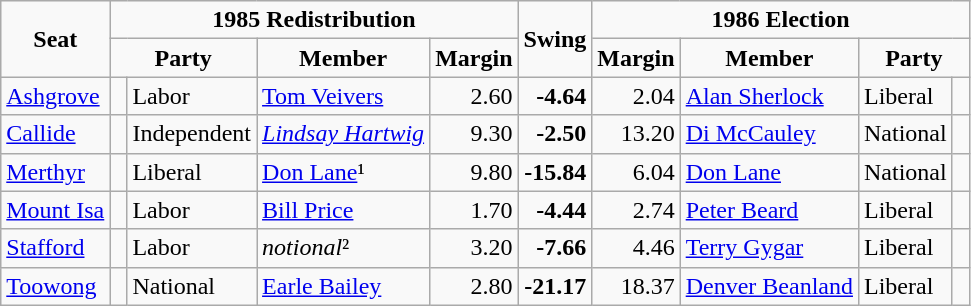<table class="wikitable">
<tr>
<td rowspan="2" style="text-align:center"><strong>Seat</strong></td>
<td colspan="4" style="text-align:center"><strong>1985 Redistribution</strong></td>
<td rowspan="2" style="text-align:center"><strong>Swing</strong></td>
<td colspan="4" style="text-align:center"><strong>1986 Election</strong></td>
</tr>
<tr>
<td colspan="2" style="text-align:center"><strong>Party</strong></td>
<td style="text-align:center"><strong>Member</strong></td>
<td style="text-align:center"><strong>Margin</strong></td>
<td style="text-align:center"><strong>Margin</strong></td>
<td style="text-align:center"><strong>Member</strong></td>
<td colspan="2" style="text-align:center"><strong>Party</strong></td>
</tr>
<tr>
<td><a href='#'>Ashgrove</a></td>
<td> </td>
<td>Labor</td>
<td><a href='#'>Tom Veivers</a></td>
<td style="text-align:right;">2.60</td>
<td style="text-align:right;"><strong>-4.64</strong></td>
<td style="text-align:right;">2.04</td>
<td><a href='#'>Alan Sherlock</a></td>
<td>Liberal</td>
<td> </td>
</tr>
<tr>
<td><a href='#'>Callide</a></td>
<td> </td>
<td>Independent</td>
<td><em><a href='#'>Lindsay Hartwig</a></em></td>
<td style="text-align:right;">9.30</td>
<td style="text-align:right;"><strong>-2.50</strong></td>
<td style="text-align:right;">13.20</td>
<td><a href='#'>Di McCauley</a></td>
<td>National</td>
<td> </td>
</tr>
<tr>
<td><a href='#'>Merthyr</a></td>
<td> </td>
<td>Liberal</td>
<td><a href='#'>Don Lane</a>¹</td>
<td style="text-align:right;">9.80</td>
<td style="text-align:right;"><strong>-15.84</strong></td>
<td style="text-align:right;">6.04</td>
<td><a href='#'>Don Lane</a></td>
<td>National</td>
<td> </td>
</tr>
<tr>
<td><a href='#'>Mount Isa</a></td>
<td> </td>
<td>Labor</td>
<td><a href='#'>Bill Price</a></td>
<td style="text-align:right;">1.70</td>
<td style="text-align:right;"><strong>-4.44</strong></td>
<td style="text-align:right;">2.74</td>
<td><a href='#'>Peter Beard</a></td>
<td>Liberal</td>
<td> </td>
</tr>
<tr>
<td><a href='#'>Stafford</a></td>
<td> </td>
<td>Labor</td>
<td><em>notional</em>²</td>
<td style="text-align:right;">3.20</td>
<td style="text-align:right;"><strong>-7.66</strong></td>
<td style="text-align:right;">4.46</td>
<td><a href='#'>Terry Gygar</a></td>
<td>Liberal</td>
<td> </td>
</tr>
<tr>
<td><a href='#'>Toowong</a></td>
<td> </td>
<td>National</td>
<td><a href='#'>Earle Bailey</a></td>
<td style="text-align:right;">2.80</td>
<td style="text-align:right;"><strong>-21.17</strong></td>
<td style="text-align:right;">18.37</td>
<td><a href='#'>Denver Beanland</a></td>
<td>Liberal</td>
<td> </td>
</tr>
</table>
